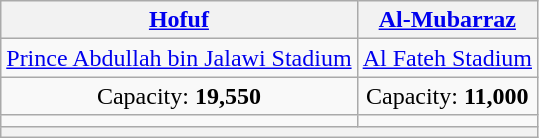<table class="wikitable" style="text-align:center">
<tr>
<th> <a href='#'>Hofuf</a></th>
<th> <a href='#'>Al-Mubarraz</a></th>
</tr>
<tr>
<td><a href='#'>Prince Abdullah bin Jalawi Stadium</a></td>
<td><a href='#'>Al Fateh Stadium</a></td>
</tr>
<tr>
<td>Capacity: <strong>19,550</strong></td>
<td>Capacity: <strong>11,000</strong></td>
</tr>
<tr>
<td></td>
</tr>
<tr>
<th rowspan="4" colspan=2></th>
</tr>
</table>
